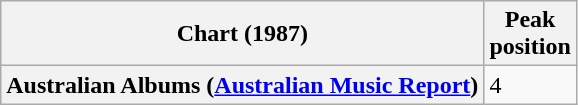<table class="wikitable plainrowheaders">
<tr>
<th>Chart (1987)</th>
<th>Peak<br>position</th>
</tr>
<tr>
<th scope="row">Australian Albums (<a href='#'>Australian Music Report</a>)</th>
<td align="centre">4</td>
</tr>
</table>
